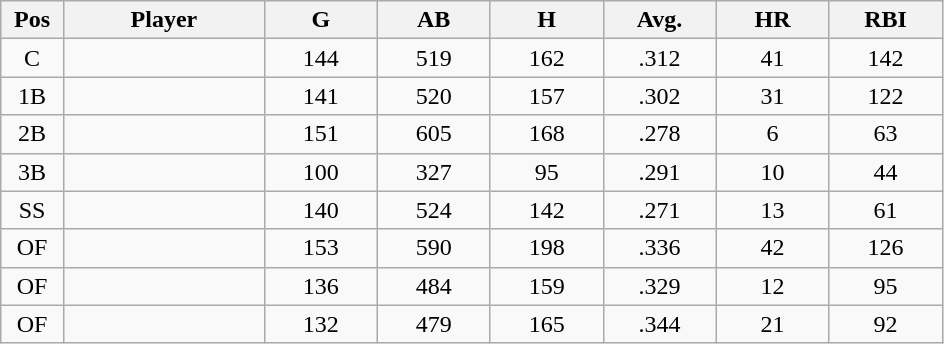<table class="wikitable sortable">
<tr>
<th bgcolor="#DDDDFF" width="5%">Pos</th>
<th bgcolor="#DDDDFF" width="16%">Player</th>
<th bgcolor="#DDDDFF" width="9%">G</th>
<th bgcolor="#DDDDFF" width="9%">AB</th>
<th bgcolor="#DDDDFF" width="9%">H</th>
<th bgcolor="#DDDDFF" width="9%">Avg.</th>
<th bgcolor="#DDDDFF" width="9%">HR</th>
<th bgcolor="#DDDDFF" width="9%">RBI</th>
</tr>
<tr align="center">
<td>C</td>
<td></td>
<td>144</td>
<td>519</td>
<td>162</td>
<td>.312</td>
<td>41</td>
<td>142</td>
</tr>
<tr align="center">
<td>1B</td>
<td></td>
<td>141</td>
<td>520</td>
<td>157</td>
<td>.302</td>
<td>31</td>
<td>122</td>
</tr>
<tr align="center">
<td>2B</td>
<td></td>
<td>151</td>
<td>605</td>
<td>168</td>
<td>.278</td>
<td>6</td>
<td>63</td>
</tr>
<tr align="center">
<td>3B</td>
<td></td>
<td>100</td>
<td>327</td>
<td>95</td>
<td>.291</td>
<td>10</td>
<td>44</td>
</tr>
<tr align="center">
<td>SS</td>
<td></td>
<td>140</td>
<td>524</td>
<td>142</td>
<td>.271</td>
<td>13</td>
<td>61</td>
</tr>
<tr align="center">
<td>OF</td>
<td></td>
<td>153</td>
<td>590</td>
<td>198</td>
<td>.336</td>
<td>42</td>
<td>126</td>
</tr>
<tr align="center">
<td>OF</td>
<td></td>
<td>136</td>
<td>484</td>
<td>159</td>
<td>.329</td>
<td>12</td>
<td>95</td>
</tr>
<tr align="center">
<td>OF</td>
<td></td>
<td>132</td>
<td>479</td>
<td>165</td>
<td>.344</td>
<td>21</td>
<td>92</td>
</tr>
</table>
